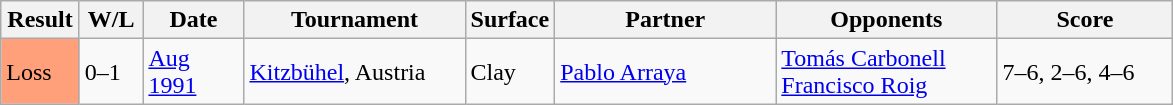<table class="sortable wikitable">
<tr>
<th style="width:45px">Result</th>
<th style="width:35px" class="unsortable">W/L</th>
<th style="width:60px">Date</th>
<th style="width:140px">Tournament</th>
<th style="width:50px">Surface</th>
<th style="width:140px">Partner</th>
<th style="width:140px">Opponents</th>
<th style="width:110px" class="unsortable">Score</th>
</tr>
<tr>
<td style="background:#ffa07a;">Loss</td>
<td>0–1</td>
<td><a href='#'>Aug 1991</a></td>
<td><a href='#'>Kitzbühel</a>, Austria</td>
<td>Clay</td>
<td> <a href='#'>Pablo Arraya</a></td>
<td> <a href='#'>Tomás Carbonell</a><br> <a href='#'>Francisco Roig</a></td>
<td>7–6, 2–6, 4–6</td>
</tr>
</table>
